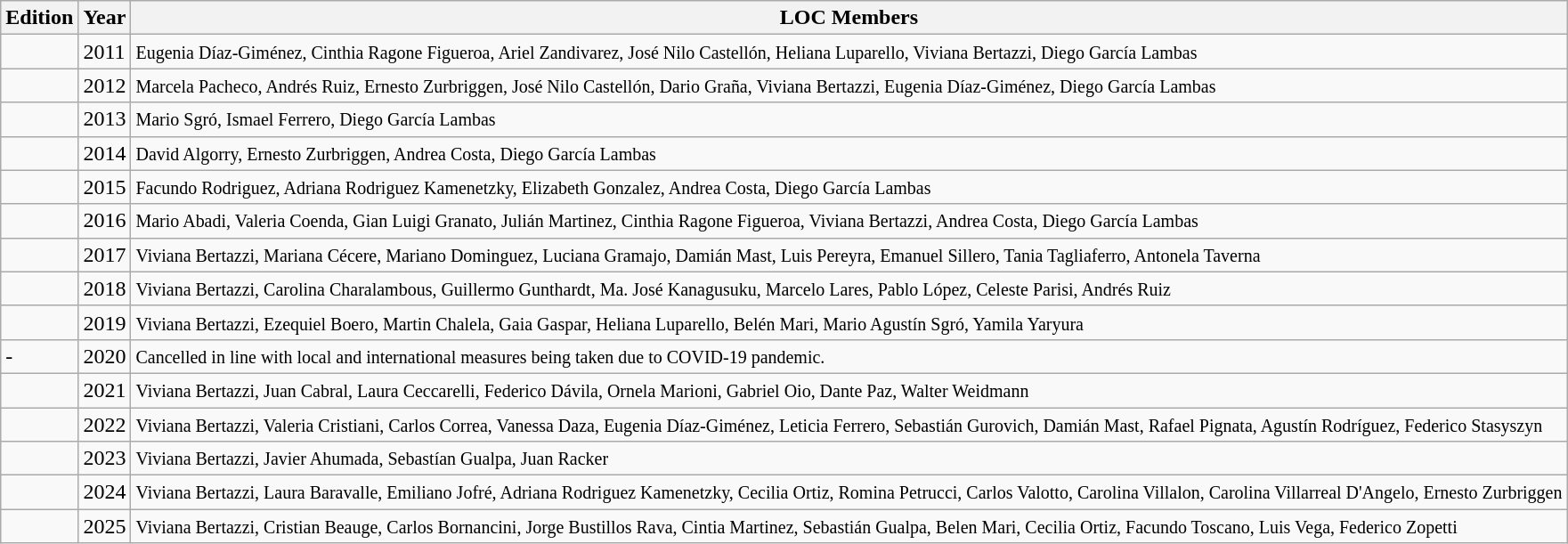<table class="wikitable">
<tr>
<th>Edition</th>
<th>Year</th>
<th>LOC Members</th>
</tr>
<tr>
<td></td>
<td>2011</td>
<td><small>Eugenia Díaz-Giménez, Cinthia Ragone Figueroa, Ariel Zandivarez, José Nilo Castellón, Heliana Luparello, Viviana Bertazzi, Diego García Lambas</small></td>
</tr>
<tr>
<td></td>
<td>2012</td>
<td><small>Marcela Pacheco, Andrés Ruiz, Ernesto Zurbriggen, José Nilo Castellón, Dario Graña, Viviana Bertazzi, Eugenia Díaz-Giménez, Diego García Lambas</small></td>
</tr>
<tr>
<td></td>
<td>2013</td>
<td><small>Mario Sgró, Ismael Ferrero, Diego García Lambas</small></td>
</tr>
<tr>
<td></td>
<td>2014</td>
<td><small>David Algorry, Ernesto Zurbriggen, Andrea Costa, Diego García Lambas</small></td>
</tr>
<tr>
<td></td>
<td>2015</td>
<td><small>Facundo Rodriguez, Adriana Rodriguez Kamenetzky, Elizabeth Gonzalez, Andrea Costa, Diego García Lambas</small></td>
</tr>
<tr>
<td></td>
<td>2016</td>
<td><small>Mario Abadi, Valeria Coenda, Gian Luigi Granato, Julián Martinez, Cinthia Ragone Figueroa, Viviana Bertazzi, Andrea Costa, Diego García Lambas</small></td>
</tr>
<tr>
<td></td>
<td>2017</td>
<td><small>  Viviana Bertazzi, Mariana Cécere, Mariano Dominguez, Luciana Gramajo, Damián Mast, Luis Pereyra, Emanuel Sillero, Tania Tagliaferro, Antonela Taverna</small></td>
</tr>
<tr>
<td></td>
<td>2018</td>
<td><small>  Viviana Bertazzi, Carolina Charalambous, Guillermo Gunthardt, Ma. José Kanagusuku, Marcelo Lares, Pablo López, Celeste Parisi, Andrés Ruiz</small></td>
</tr>
<tr>
<td></td>
<td>2019</td>
<td><small>  Viviana Bertazzi, Ezequiel Boero, Martin Chalela, Gaia Gaspar, Heliana Luparello, Belén Mari, Mario Agustín Sgró, Yamila Yaryura</small></td>
</tr>
<tr>
<td>-</td>
<td>2020</td>
<td><small>  Cancelled in line with local and international measures being taken due to COVID-19 pandemic.</small></td>
</tr>
<tr>
<td></td>
<td>2021</td>
<td><small>  Viviana Bertazzi, Juan Cabral, Laura Ceccarelli, Federico Dávila, Ornela Marioni, Gabriel Oio, Dante Paz, Walter Weidmann</small></td>
</tr>
<tr>
<td></td>
<td>2022</td>
<td><small>  Viviana Bertazzi, Valeria Cristiani, Carlos Correa, Vanessa Daza, Eugenia Díaz-Giménez, Leticia Ferrero, Sebastián Gurovich, Damián Mast, Rafael Pignata, Agustín Rodríguez, Federico Stasyszyn</small></td>
</tr>
<tr>
<td></td>
<td>2023</td>
<td><small>  Viviana Bertazzi, Javier Ahumada, Sebastían Gualpa, Juan Racker</small></td>
</tr>
<tr>
<td></td>
<td>2024</td>
<td><small>  Viviana Bertazzi, Laura Baravalle, Emiliano Jofré, Adriana Rodriguez Kamenetzky, Cecilia Ortiz, Romina Petrucci, Carlos Valotto, Carolina Villalon, Carolina Villarreal D'Angelo, Ernesto Zurbriggen</small></td>
</tr>
<tr>
<td></td>
<td>2025</td>
<td><small>  Viviana Bertazzi, Cristian Beauge, Carlos Bornancini, Jorge Bustillos Rava, Cintia Martinez, Sebastián Gualpa, Belen Mari, Cecilia Ortiz, Facundo Toscano, Luis Vega, Federico Zopetti</small></td>
</tr>
</table>
